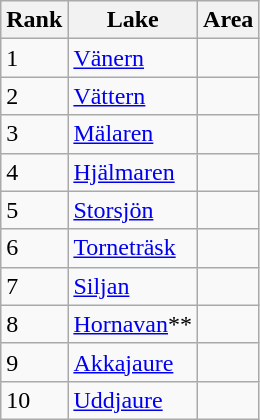<table class="wikitable sortable">
<tr>
<th>Rank</th>
<th>Lake</th>
<th>Area</th>
</tr>
<tr>
<td>1</td>
<td><a href='#'>Vänern</a></td>
<td align="right"></td>
</tr>
<tr>
<td>2</td>
<td><a href='#'>Vättern</a></td>
<td align="right"></td>
</tr>
<tr>
<td>3</td>
<td><a href='#'>Mälaren</a></td>
<td align="right"></td>
</tr>
<tr>
<td>4</td>
<td><a href='#'>Hjälmaren</a></td>
<td align="right"></td>
</tr>
<tr>
<td>5</td>
<td><a href='#'>Storsjön</a></td>
<td align="right"></td>
</tr>
<tr>
<td>6</td>
<td><a href='#'>Torneträsk</a></td>
<td align="right"></td>
</tr>
<tr>
<td>7</td>
<td><a href='#'>Siljan</a></td>
<td align="right"></td>
</tr>
<tr>
<td>8</td>
<td><a href='#'>Hornavan</a>**</td>
<td align="right"></td>
</tr>
<tr>
<td>9</td>
<td><a href='#'>Akkajaure</a></td>
<td align="right"></td>
</tr>
<tr>
<td>10</td>
<td><a href='#'>Uddjaure</a></td>
<td align="right"></td>
</tr>
</table>
